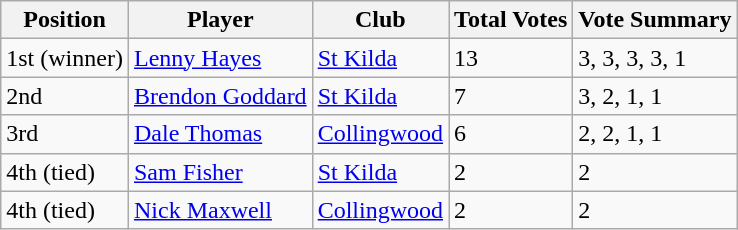<table class="wikitable">
<tr>
<th>Position</th>
<th>Player</th>
<th>Club</th>
<th>Total Votes</th>
<th>Vote Summary</th>
</tr>
<tr>
<td>1st (winner)</td>
<td><a href='#'>Lenny Hayes</a></td>
<td><a href='#'>St Kilda</a></td>
<td>13</td>
<td>3, 3, 3, 3, 1</td>
</tr>
<tr>
<td>2nd</td>
<td><a href='#'>Brendon Goddard</a></td>
<td><a href='#'>St Kilda</a></td>
<td>7</td>
<td>3, 2, 1, 1</td>
</tr>
<tr>
<td>3rd</td>
<td><a href='#'>Dale Thomas</a></td>
<td><a href='#'>Collingwood</a></td>
<td>6</td>
<td>2, 2, 1, 1</td>
</tr>
<tr>
<td>4th (tied)</td>
<td><a href='#'>Sam Fisher</a></td>
<td><a href='#'>St Kilda</a></td>
<td>2</td>
<td>2</td>
</tr>
<tr>
<td>4th (tied)</td>
<td><a href='#'>Nick Maxwell</a></td>
<td><a href='#'>Collingwood</a></td>
<td>2</td>
<td>2</td>
</tr>
</table>
